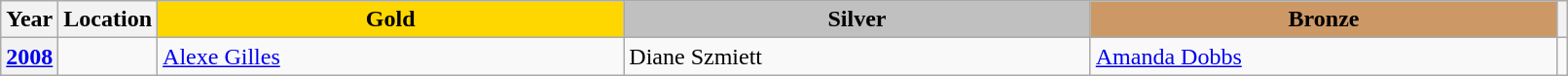<table class="wikitable unsortable" style="text-align:left; width:85%">
<tr>
<th scope="col" style="text-align:center">Year</th>
<th scope="col" style="text-align:center">Location</th>
<td scope="col" style="text-align:center; width:30%; background:gold"><strong>Gold</strong></td>
<td scope="col" style="text-align:center; width:30%; background:silver"><strong>Silver</strong></td>
<td scope="col" style="text-align:center; width:30%; background:#c96"><strong>Bronze</strong></td>
<th scope="col" style="text-align:center"></th>
</tr>
<tr>
<th scope="row" style="text-align:left"><a href='#'>2008</a></th>
<td></td>
<td> <a href='#'>Alexe Gilles</a></td>
<td> Diane Szmiett</td>
<td> <a href='#'>Amanda Dobbs</a></td>
<td></td>
</tr>
</table>
